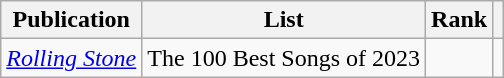<table class="wikitable plainrowheaders sortable" style="margin-right: 0;">
<tr>
<th scope="col">Publication</th>
<th scope="col">List</th>
<th scope="col">Rank</th>
<th scope="col" class="unsortable"></th>
</tr>
<tr>
<td><em><a href='#'>Rolling Stone</a></em></td>
<td>The 100 Best Songs of 2023</td>
<td></td>
<td></td>
</tr>
</table>
